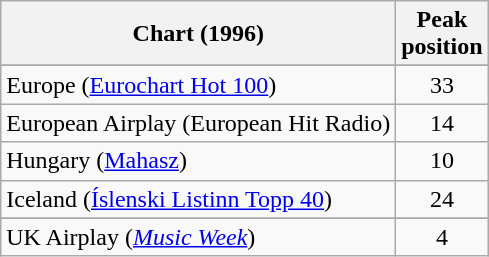<table class="wikitable sortable">
<tr>
<th>Chart (1996)</th>
<th>Peak<br>position</th>
</tr>
<tr>
</tr>
<tr>
<td>Europe (<a href='#'>Eurochart Hot 100</a>)</td>
<td align="center">33</td>
</tr>
<tr>
<td>European Airplay (European Hit Radio)</td>
<td align="center">14</td>
</tr>
<tr>
<td>Hungary (<a href='#'>Mahasz</a>)</td>
<td align="center">10</td>
</tr>
<tr>
<td>Iceland (<a href='#'>Íslenski Listinn Topp 40</a>)</td>
<td align="center">24</td>
</tr>
<tr>
</tr>
<tr>
</tr>
<tr>
</tr>
<tr>
</tr>
<tr>
<td>UK Airplay (<em><a href='#'>Music Week</a></em>)</td>
<td align="center">4</td>
</tr>
</table>
